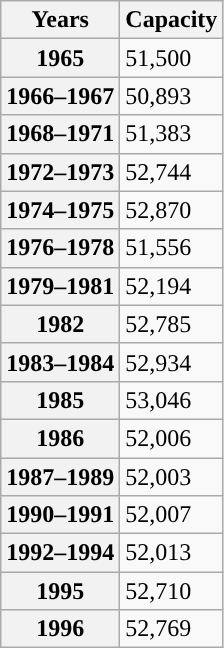<table class="wikitable">
<tr>
<th scope="row">Years</th>
<th scope="row">Capacity</th>
</tr>
<tr>
<th scope="row">1965</th>
<td>51,500</td>
</tr>
<tr>
<th scope="row">1966–1967</th>
<td>50,893</td>
</tr>
<tr>
<th scope="row">1968–1971</th>
<td>51,383</td>
</tr>
<tr>
<th scope="row">1972–1973</th>
<td>52,744</td>
</tr>
<tr>
<th scope="row">1974–1975</th>
<td>52,870</td>
</tr>
<tr>
<th scope="row">1976–1978</th>
<td>51,556</td>
</tr>
<tr>
<th scope="row">1979–1981</th>
<td>52,194</td>
</tr>
<tr>
<th scope="row">1982</th>
<td>52,785</td>
</tr>
<tr>
<th scope="row">1983–1984</th>
<td>52,934</td>
</tr>
<tr>
<th scope="row">1985</th>
<td>53,046</td>
</tr>
<tr>
<th scope="row">1986</th>
<td>52,006</td>
</tr>
<tr>
<th scope="row">1987–1989</th>
<td>52,003</td>
</tr>
<tr>
<th scope="row">1990–1991</th>
<td>52,007</td>
</tr>
<tr>
<th scope="row">1992–1994</th>
<td>52,013</td>
</tr>
<tr>
<th scope="row">1995</th>
<td>52,710</td>
</tr>
<tr>
<th scope="row">1996</th>
<td>52,769</td>
</tr>
</table>
